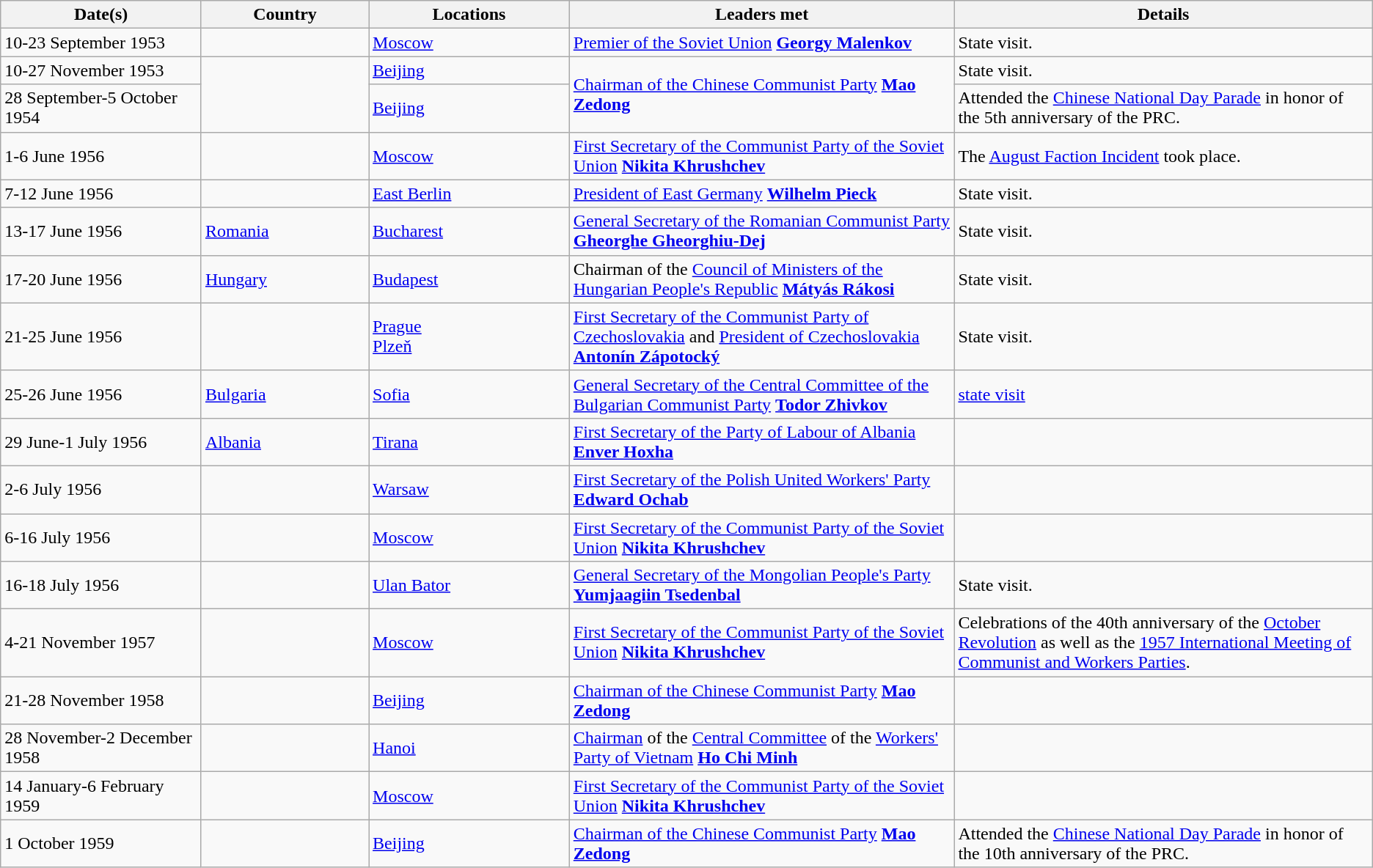<table class="wikitable">
<tr>
<th style="width: 12%;">Date(s)</th>
<th style="width: 10%;">Country</th>
<th style="width: 12%;">Locations</th>
<th style="width: 23%;">Leaders met</th>
<th style="width: 25%;">Details</th>
</tr>
<tr>
<td>10-23 September 1953</td>
<td></td>
<td><a href='#'>Moscow</a></td>
<td> <a href='#'>Premier of the Soviet Union</a> <strong><a href='#'>Georgy Malenkov</a></strong></td>
<td>State visit.</td>
</tr>
<tr>
<td>10-27 November 1953</td>
<td rowspan="2"></td>
<td><a href='#'>Beijing</a></td>
<td rowspan="2"> <a href='#'>Chairman of the Chinese Communist Party</a> <strong><a href='#'>Mao Zedong</a></strong></td>
<td>State visit.</td>
</tr>
<tr>
<td>28 September-5 October 1954</td>
<td><a href='#'>Beijing</a></td>
<td>Attended the <a href='#'>Chinese National Day Parade</a> in honor of the 5th anniversary of the PRC.</td>
</tr>
<tr>
<td>1-6 June 1956</td>
<td></td>
<td><a href='#'>Moscow</a></td>
<td> <a href='#'>First Secretary of the Communist Party of the Soviet Union</a> <strong><a href='#'>Nikita Khrushchev</a></strong></td>
<td>The <a href='#'>August Faction Incident</a> took place.</td>
</tr>
<tr>
<td>7-12 June 1956</td>
<td></td>
<td><a href='#'>East Berlin</a></td>
<td> <a href='#'>President of East Germany</a> <strong><a href='#'>Wilhelm Pieck</a></strong></td>
<td>State visit.</td>
</tr>
<tr>
<td>13-17 June 1956</td>
<td> <a href='#'>Romania</a></td>
<td><a href='#'>Bucharest</a></td>
<td> <a href='#'>General Secretary of the Romanian Communist Party</a> <strong><a href='#'>Gheorghe Gheorghiu-Dej</a></strong></td>
<td>State visit.</td>
</tr>
<tr>
<td>17-20 June 1956</td>
<td> <a href='#'>Hungary</a></td>
<td><a href='#'>Budapest</a></td>
<td> Chairman of the <a href='#'>Council of Ministers of the Hungarian People's Republic</a> <strong><a href='#'>Mátyás Rákosi</a></strong></td>
<td>State visit.</td>
</tr>
<tr>
<td>21-25 June 1956</td>
<td></td>
<td><a href='#'>Prague</a><br><a href='#'>Plzeň</a></td>
<td> <a href='#'>First Secretary of the Communist Party of Czechoslovakia</a> and <a href='#'>President of Czechoslovakia</a> <strong><a href='#'>Antonín Zápotocký</a></strong></td>
<td>State visit.</td>
</tr>
<tr>
<td>25-26 June 1956</td>
<td> <a href='#'>Bulgaria</a></td>
<td><a href='#'>Sofia</a></td>
<td> <a href='#'>General Secretary of the Central Committee of the Bulgarian Communist Party</a> <strong><a href='#'>Todor Zhivkov</a></strong></td>
<td><a href='#'>state visit</a></td>
</tr>
<tr>
<td>29 June-1 July 1956</td>
<td> <a href='#'>Albania</a></td>
<td><a href='#'>Tirana</a></td>
<td> <a href='#'>First Secretary of the Party of Labour of Albania</a> <strong><a href='#'>Enver Hoxha</a></strong></td>
<td></td>
</tr>
<tr>
<td>2-6 July 1956</td>
<td></td>
<td><a href='#'>Warsaw</a></td>
<td> <a href='#'>First Secretary of the Polish United Workers' Party</a> <strong><a href='#'>Edward Ochab</a></strong></td>
<td></td>
</tr>
<tr>
<td>6-16 July 1956</td>
<td></td>
<td><a href='#'>Moscow</a></td>
<td> <a href='#'>First Secretary of the Communist Party of the Soviet Union</a> <strong><a href='#'>Nikita Khrushchev</a></strong></td>
<td></td>
</tr>
<tr>
<td>16-18 July 1956</td>
<td></td>
<td><a href='#'>Ulan Bator</a></td>
<td> <a href='#'>General Secretary of the Mongolian People's Party</a> <strong><a href='#'>Yumjaagiin Tsedenbal</a></strong></td>
<td>State visit.</td>
</tr>
<tr>
<td>4-21 November 1957</td>
<td></td>
<td><a href='#'>Moscow</a></td>
<td> <a href='#'>First Secretary of the Communist Party of the Soviet Union</a> <strong><a href='#'>Nikita Khrushchev</a></strong></td>
<td>Celebrations of the 40th anniversary of the <a href='#'>October Revolution</a> as well as the <a href='#'>1957 International Meeting of Communist and Workers Parties</a>.</td>
</tr>
<tr>
<td>21-28 November 1958</td>
<td></td>
<td><a href='#'>Beijing</a></td>
<td> <a href='#'>Chairman of the Chinese Communist Party</a> <strong><a href='#'>Mao Zedong</a></strong></td>
<td></td>
</tr>
<tr>
<td>28 November-2 December 1958</td>
<td></td>
<td><a href='#'>Hanoi</a></td>
<td> <a href='#'>Chairman</a> of the <a href='#'>Central Committee</a> of the <a href='#'>Workers' Party of Vietnam</a> <strong><a href='#'>Ho Chi Minh</a></strong></td>
<td></td>
</tr>
<tr>
<td>14 January-6 February 1959</td>
<td></td>
<td><a href='#'>Moscow</a></td>
<td> <a href='#'>First Secretary of the Communist Party of the Soviet Union</a> <strong><a href='#'>Nikita Khrushchev</a></strong></td>
<td></td>
</tr>
<tr>
<td>1 October 1959</td>
<td></td>
<td><a href='#'>Beijing</a></td>
<td> <a href='#'>Chairman of the Chinese Communist Party</a> <strong><a href='#'>Mao Zedong</a></strong></td>
<td>Attended the <a href='#'>Chinese National Day Parade</a> in honor of the 10th anniversary of the PRC.</td>
</tr>
</table>
